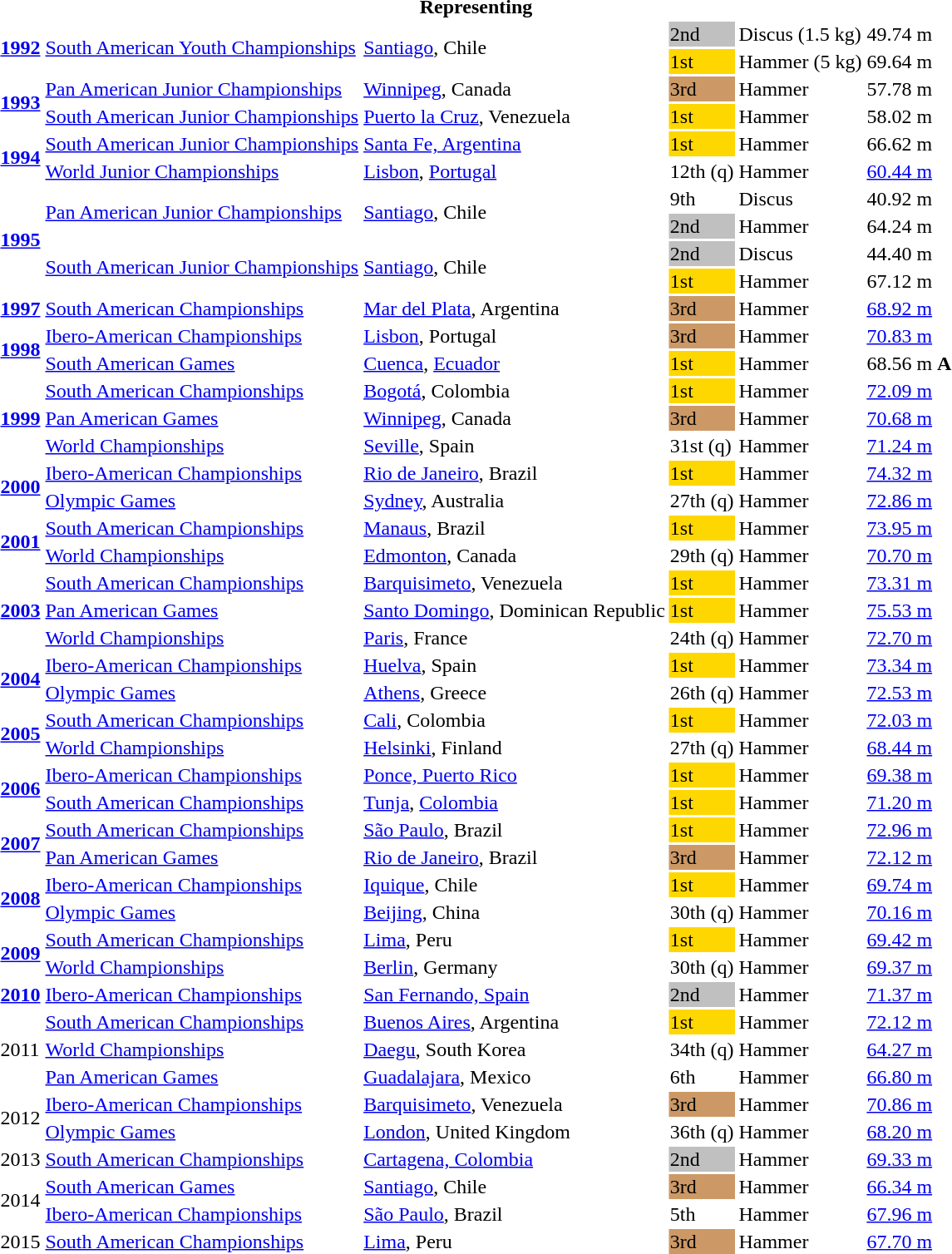<table>
<tr>
<th colspan="6">Representing </th>
</tr>
<tr>
<td rowspan=2><strong><a href='#'>1992</a></strong></td>
<td rowspan=2><a href='#'>South American Youth Championships</a></td>
<td rowspan=2><a href='#'>Santiago</a>, Chile</td>
<td bgcolor="silver">2nd</td>
<td>Discus (1.5 kg)</td>
<td>49.74 m</td>
</tr>
<tr>
<td bgcolor="gold">1st</td>
<td>Hammer (5 kg)</td>
<td>69.64 m</td>
</tr>
<tr>
<td rowspan=2><strong><a href='#'>1993</a></strong></td>
<td><a href='#'>Pan American Junior Championships</a></td>
<td><a href='#'>Winnipeg</a>, Canada</td>
<td bgcolor="cc9966">3rd</td>
<td>Hammer</td>
<td>57.78 m</td>
</tr>
<tr>
<td><a href='#'>South American Junior Championships</a></td>
<td><a href='#'>Puerto la Cruz</a>, Venezuela</td>
<td bgcolor="gold">1st</td>
<td>Hammer</td>
<td>58.02 m</td>
</tr>
<tr>
<td rowspan=2><strong><a href='#'>1994</a></strong></td>
<td><a href='#'>South American Junior Championships</a></td>
<td><a href='#'>Santa Fe, Argentina</a></td>
<td bgcolor="gold">1st</td>
<td>Hammer</td>
<td>66.62 m</td>
</tr>
<tr>
<td><a href='#'>World Junior Championships</a></td>
<td><a href='#'>Lisbon</a>, <a href='#'>Portugal</a></td>
<td>12th (q)</td>
<td>Hammer</td>
<td><a href='#'>60.44 m</a></td>
</tr>
<tr>
<td rowspan=4><strong><a href='#'>1995</a></strong></td>
<td rowspan=2><a href='#'>Pan American Junior Championships</a></td>
<td rowspan=2><a href='#'>Santiago</a>, Chile</td>
<td>9th</td>
<td>Discus</td>
<td>40.92 m</td>
</tr>
<tr>
<td bgcolor="silver">2nd</td>
<td>Hammer</td>
<td>64.24 m</td>
</tr>
<tr>
<td rowspan=2><a href='#'>South American Junior Championships</a></td>
<td rowspan=2><a href='#'>Santiago</a>, Chile</td>
<td bgcolor=silver>2nd</td>
<td>Discus</td>
<td>44.40 m</td>
</tr>
<tr>
<td bgcolor="gold">1st</td>
<td>Hammer</td>
<td>67.12 m</td>
</tr>
<tr>
<td><strong><a href='#'>1997</a></strong></td>
<td><a href='#'>South American Championships</a></td>
<td><a href='#'>Mar del Plata</a>, Argentina</td>
<td bgcolor=cc9966>3rd</td>
<td>Hammer</td>
<td><a href='#'>68.92 m</a></td>
</tr>
<tr>
<td rowspan = "2"><strong><a href='#'>1998</a></strong></td>
<td><a href='#'>Ibero-American Championships</a></td>
<td><a href='#'>Lisbon</a>, Portugal</td>
<td bgcolor=cc9966>3rd</td>
<td>Hammer</td>
<td><a href='#'>70.83 m</a></td>
</tr>
<tr>
<td><a href='#'>South American Games</a></td>
<td><a href='#'>Cuenca</a>, <a href='#'>Ecuador</a></td>
<td bgcolor=gold>1st</td>
<td>Hammer</td>
<td>68.56 m <strong>A</strong></td>
</tr>
<tr>
<td rowspan=3><strong><a href='#'>1999</a></strong></td>
<td><a href='#'>South American Championships</a></td>
<td><a href='#'>Bogotá</a>, Colombia</td>
<td bgcolor="gold">1st</td>
<td>Hammer</td>
<td><a href='#'>72.09 m</a></td>
</tr>
<tr>
<td><a href='#'>Pan American Games</a></td>
<td><a href='#'>Winnipeg</a>, Canada</td>
<td bgcolor="cc9966">3rd</td>
<td>Hammer</td>
<td><a href='#'>70.68 m</a></td>
</tr>
<tr>
<td><a href='#'>World Championships</a></td>
<td><a href='#'>Seville</a>, Spain</td>
<td>31st (q)</td>
<td>Hammer</td>
<td><a href='#'>71.24 m</a></td>
</tr>
<tr>
<td rowspan=2><strong><a href='#'>2000</a></strong></td>
<td><a href='#'>Ibero-American Championships</a></td>
<td><a href='#'>Rio de Janeiro</a>, Brazil</td>
<td bgcolor=gold>1st</td>
<td>Hammer</td>
<td><a href='#'>74.32 m</a></td>
</tr>
<tr>
<td><a href='#'>Olympic Games</a></td>
<td><a href='#'>Sydney</a>, Australia</td>
<td>27th (q)</td>
<td>Hammer</td>
<td><a href='#'>72.86 m</a></td>
</tr>
<tr>
<td rowspan=2><strong><a href='#'>2001</a></strong></td>
<td><a href='#'>South American Championships</a></td>
<td><a href='#'>Manaus</a>, Brazil</td>
<td bgcolor="gold">1st</td>
<td>Hammer</td>
<td><a href='#'>73.95 m</a></td>
</tr>
<tr>
<td><a href='#'>World Championships</a></td>
<td><a href='#'>Edmonton</a>, Canada</td>
<td>29th (q)</td>
<td>Hammer</td>
<td><a href='#'>70.70 m</a></td>
</tr>
<tr>
<td rowspan=3><strong><a href='#'>2003</a></strong></td>
<td><a href='#'>South American Championships</a></td>
<td><a href='#'>Barquisimeto</a>, Venezuela</td>
<td bgcolor="gold">1st</td>
<td>Hammer</td>
<td><a href='#'>73.31 m</a></td>
</tr>
<tr>
<td><a href='#'>Pan American Games</a></td>
<td><a href='#'>Santo Domingo</a>, Dominican Republic</td>
<td bgcolor="gold">1st</td>
<td>Hammer</td>
<td><a href='#'>75.53 m</a></td>
</tr>
<tr>
<td><a href='#'>World Championships</a></td>
<td><a href='#'>Paris</a>, France</td>
<td>24th (q)</td>
<td>Hammer</td>
<td><a href='#'>72.70 m</a></td>
</tr>
<tr>
<td rowspan=2><strong><a href='#'>2004</a></strong></td>
<td><a href='#'>Ibero-American Championships</a></td>
<td><a href='#'>Huelva</a>, Spain</td>
<td bgcolor=gold>1st</td>
<td>Hammer</td>
<td><a href='#'>73.34 m</a></td>
</tr>
<tr>
<td><a href='#'>Olympic Games</a></td>
<td><a href='#'>Athens</a>, Greece</td>
<td>26th (q)</td>
<td>Hammer</td>
<td><a href='#'>72.53 m</a></td>
</tr>
<tr>
<td rowspan=2><strong><a href='#'>2005</a></strong></td>
<td><a href='#'>South American Championships</a></td>
<td><a href='#'>Cali</a>, Colombia</td>
<td bgcolor="gold">1st</td>
<td>Hammer</td>
<td><a href='#'>72.03 m</a></td>
</tr>
<tr>
<td><a href='#'>World Championships</a></td>
<td><a href='#'>Helsinki</a>, Finland</td>
<td>27th (q)</td>
<td>Hammer</td>
<td><a href='#'>68.44 m</a></td>
</tr>
<tr>
<td rowspan=2><strong><a href='#'>2006</a></strong></td>
<td><a href='#'>Ibero-American Championships</a></td>
<td><a href='#'>Ponce, Puerto Rico</a></td>
<td bgcolor=gold>1st</td>
<td>Hammer</td>
<td><a href='#'>69.38 m</a></td>
</tr>
<tr>
<td><a href='#'>South American Championships</a></td>
<td><a href='#'>Tunja</a>, <a href='#'>Colombia</a></td>
<td bgcolor="gold">1st</td>
<td>Hammer</td>
<td><a href='#'>71.20 m</a></td>
</tr>
<tr>
<td rowspan=2><strong><a href='#'>2007</a></strong></td>
<td><a href='#'>South American Championships</a></td>
<td><a href='#'>São Paulo</a>, Brazil</td>
<td bgcolor="gold">1st</td>
<td>Hammer</td>
<td><a href='#'>72.96 m</a></td>
</tr>
<tr>
<td><a href='#'>Pan American Games</a></td>
<td><a href='#'>Rio de Janeiro</a>, Brazil</td>
<td bgcolor="cc9966">3rd</td>
<td>Hammer</td>
<td><a href='#'>72.12 m</a></td>
</tr>
<tr>
<td rowspan=2><strong><a href='#'>2008</a></strong></td>
<td><a href='#'>Ibero-American Championships</a></td>
<td><a href='#'>Iquique</a>, Chile</td>
<td bgcolor=gold>1st</td>
<td>Hammer</td>
<td><a href='#'>69.74 m</a></td>
</tr>
<tr>
<td><a href='#'>Olympic Games</a></td>
<td><a href='#'>Beijing</a>, China</td>
<td>30th (q)</td>
<td>Hammer</td>
<td><a href='#'>70.16 m</a></td>
</tr>
<tr>
<td rowspan=2><strong><a href='#'>2009</a></strong></td>
<td><a href='#'>South American Championships</a></td>
<td><a href='#'>Lima</a>, Peru</td>
<td bgcolor="gold">1st</td>
<td>Hammer</td>
<td><a href='#'>69.42 m</a></td>
</tr>
<tr>
<td><a href='#'>World Championships</a></td>
<td><a href='#'>Berlin</a>, Germany</td>
<td>30th (q)</td>
<td>Hammer</td>
<td><a href='#'>69.37 m</a></td>
</tr>
<tr>
<td><strong><a href='#'>2010</a></strong></td>
<td><a href='#'>Ibero-American Championships</a></td>
<td><a href='#'>San Fernando, Spain</a></td>
<td bgcolor="silver">2nd</td>
<td>Hammer</td>
<td><a href='#'>71.37 m</a></td>
</tr>
<tr>
<td rowspan=3>2011</td>
<td><a href='#'>South American Championships</a></td>
<td><a href='#'>Buenos Aires</a>, Argentina</td>
<td bgcolor="gold">1st</td>
<td>Hammer</td>
<td><a href='#'>72.12 m</a></td>
</tr>
<tr>
<td><a href='#'>World Championships</a></td>
<td><a href='#'>Daegu</a>, South Korea</td>
<td>34th (q)</td>
<td>Hammer</td>
<td><a href='#'>64.27 m</a></td>
</tr>
<tr>
<td><a href='#'>Pan American Games</a></td>
<td><a href='#'>Guadalajara</a>, Mexico</td>
<td>6th</td>
<td>Hammer</td>
<td><a href='#'>66.80 m</a></td>
</tr>
<tr>
<td rowspan=2>2012</td>
<td><a href='#'>Ibero-American Championships</a></td>
<td><a href='#'>Barquisimeto</a>, Venezuela</td>
<td bgcolor="cc9966">3rd</td>
<td>Hammer</td>
<td><a href='#'>70.86 m</a></td>
</tr>
<tr>
<td><a href='#'>Olympic Games</a></td>
<td><a href='#'>London</a>, United Kingdom</td>
<td>36th (q)</td>
<td>Hammer</td>
<td><a href='#'>68.20 m</a></td>
</tr>
<tr>
<td>2013</td>
<td><a href='#'>South American Championships</a></td>
<td><a href='#'>Cartagena, Colombia</a></td>
<td bgcolor="silver">2nd</td>
<td>Hammer</td>
<td><a href='#'>69.33 m</a></td>
</tr>
<tr>
<td rowspan=2>2014</td>
<td><a href='#'>South American Games</a></td>
<td><a href='#'>Santiago</a>, Chile</td>
<td bgcolor="cc9966">3rd</td>
<td>Hammer</td>
<td><a href='#'>66.34 m</a></td>
</tr>
<tr>
<td><a href='#'>Ibero-American Championships</a></td>
<td><a href='#'>São Paulo</a>, Brazil</td>
<td>5th</td>
<td>Hammer</td>
<td><a href='#'>67.96 m</a></td>
</tr>
<tr>
<td>2015</td>
<td><a href='#'>South American Championships</a></td>
<td><a href='#'>Lima</a>, Peru</td>
<td bgcolor=cc9966>3rd</td>
<td>Hammer</td>
<td><a href='#'>67.70 m</a></td>
</tr>
</table>
